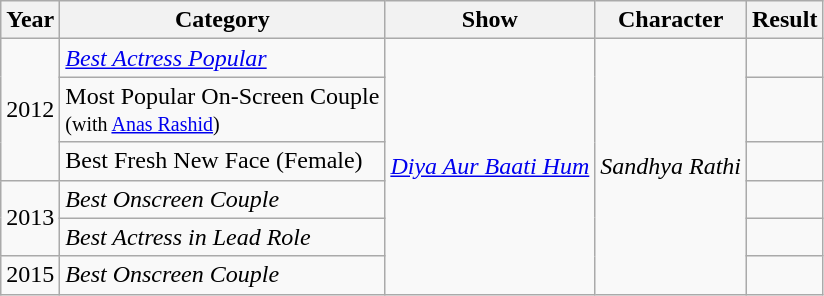<table class="wikitable sortable">
<tr>
<th>Year</th>
<th>Category</th>
<th>Show</th>
<th>Character</th>
<th>Result</th>
</tr>
<tr>
<td rowspan="3">2012</td>
<td><em><a href='#'>Best Actress Popular</a></em></td>
<td rowspan=6><em><a href='#'>Diya Aur Baati Hum</a></em></td>
<td rowspan=6><em>Sandhya Rathi</em></td>
<td></td>
</tr>
<tr>
<td>Most Popular On-Screen Couple<br><small>(with <a href='#'>Anas Rashid</a>)</small></td>
<td></td>
</tr>
<tr>
<td>Best Fresh New Face (Female)</td>
<td></td>
</tr>
<tr>
<td rowspan="2">2013</td>
<td><em>Best Onscreen Couple</em></td>
<td></td>
</tr>
<tr>
<td><em>Best Actress in Lead Role</em></td>
<td></td>
</tr>
<tr>
<td>2015</td>
<td><em>Best Onscreen Couple</em></td>
<td></td>
</tr>
</table>
